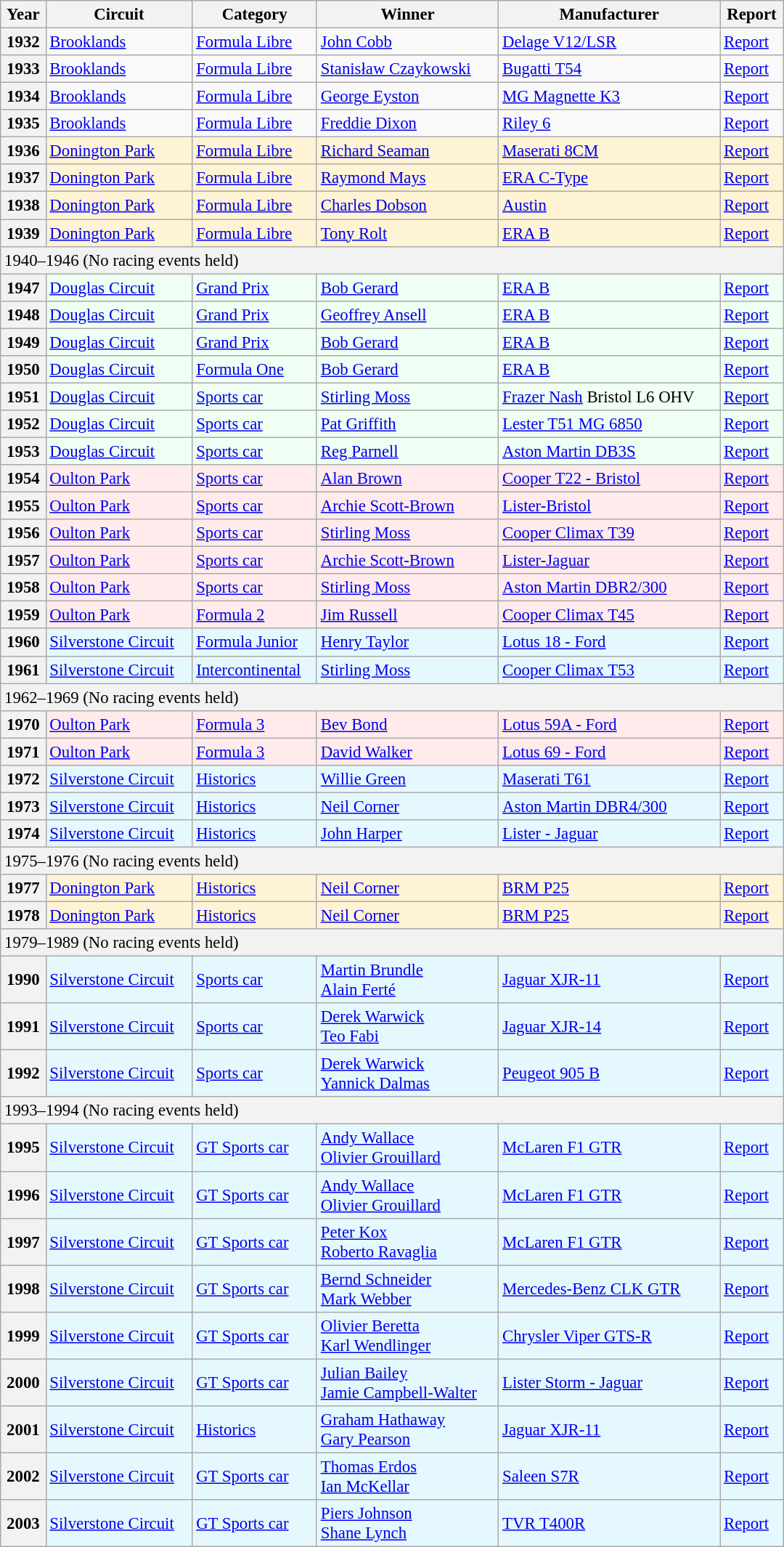<table class="wikitable sortable" style="font-size: 95%; width:720px;">
<tr>
<th>Year</th>
<th scope="col" class="unsortable">Circuit</th>
<th scope="col" class="unsortable">Category</th>
<th scope="col" class="unsortable">Winner</th>
<th scope="col" class="unsortable">Manufacturer</th>
<th scope="col" class="unsortable">Report</th>
</tr>
<tr>
<th>1932</th>
<td><a href='#'>Brooklands</a></td>
<td><a href='#'>Formula Libre</a></td>
<td> <a href='#'>John Cobb</a></td>
<td><a href='#'>Delage V12/LSR</a></td>
<td><a href='#'>Report</a></td>
</tr>
<tr>
<th>1933</th>
<td><a href='#'>Brooklands</a></td>
<td><a href='#'>Formula Libre</a></td>
<td> <a href='#'>Stanisław Czaykowski</a></td>
<td><a href='#'>Bugatti T54</a></td>
<td><a href='#'>Report</a></td>
</tr>
<tr>
<th>1934</th>
<td><a href='#'>Brooklands</a></td>
<td><a href='#'>Formula Libre</a></td>
<td> <a href='#'>George Eyston</a></td>
<td><a href='#'>MG Magnette K3</a></td>
<td><a href='#'>Report</a></td>
</tr>
<tr>
<th>1935</th>
<td><a href='#'>Brooklands</a></td>
<td><a href='#'>Formula Libre</a></td>
<td> <a href='#'>Freddie Dixon</a></td>
<td><a href='#'>Riley 6</a></td>
<td><a href='#'>Report</a></td>
</tr>
<tr style="background:#fef3d4;">
<th>1936</th>
<td><a href='#'>Donington Park</a></td>
<td><a href='#'>Formula Libre</a></td>
<td> <a href='#'>Richard Seaman</a></td>
<td><a href='#'>Maserati 8CM</a></td>
<td><a href='#'>Report</a></td>
</tr>
<tr style="background:#fef3d4;">
<th>1937</th>
<td><a href='#'>Donington Park</a></td>
<td><a href='#'>Formula Libre</a></td>
<td> <a href='#'>Raymond Mays</a></td>
<td><a href='#'>ERA C-Type</a></td>
<td><a href='#'>Report</a></td>
</tr>
<tr style="background:#fef3d4;">
<th>1938</th>
<td><a href='#'>Donington Park</a></td>
<td><a href='#'>Formula Libre</a></td>
<td> <a href='#'>Charles Dobson</a></td>
<td><a href='#'>Austin</a></td>
<td><a href='#'>Report</a></td>
</tr>
<tr style="background:#fef3d4;">
<th>1939</th>
<td><a href='#'>Donington Park</a></td>
<td><a href='#'>Formula Libre</a></td>
<td> <a href='#'>Tony Rolt</a></td>
<td><a href='#'>ERA B</a></td>
<td><a href='#'>Report</a></td>
</tr>
<tr>
<td style="background:#F2F2F2;" colspan=10>1940–1946 (No racing events held)</td>
</tr>
<tr style="background:#effff3;">
<th>1947</th>
<td><a href='#'>Douglas Circuit</a></td>
<td><a href='#'>Grand Prix</a></td>
<td> <a href='#'>Bob Gerard</a></td>
<td><a href='#'>ERA B</a></td>
<td><a href='#'>Report</a></td>
</tr>
<tr style="background:#effff3;">
<th>1948</th>
<td><a href='#'>Douglas Circuit</a></td>
<td><a href='#'>Grand Prix</a></td>
<td> <a href='#'>Geoffrey Ansell</a></td>
<td><a href='#'>ERA B</a></td>
<td><a href='#'>Report</a></td>
</tr>
<tr style="background:#effff3;">
<th>1949</th>
<td><a href='#'>Douglas Circuit</a></td>
<td><a href='#'>Grand Prix</a></td>
<td> <a href='#'>Bob Gerard</a></td>
<td><a href='#'>ERA B</a></td>
<td><a href='#'>Report</a></td>
</tr>
<tr style="background:#effff3;">
<th>1950</th>
<td><a href='#'>Douglas Circuit</a></td>
<td><a href='#'>Formula One</a></td>
<td> <a href='#'>Bob Gerard</a></td>
<td><a href='#'>ERA B</a></td>
<td><a href='#'>Report</a></td>
</tr>
<tr style="background:#effff3;">
<th>1951</th>
<td><a href='#'>Douglas Circuit</a></td>
<td><a href='#'>Sports car</a></td>
<td> <a href='#'>Stirling Moss</a></td>
<td><a href='#'>Frazer Nash</a> Bristol L6 OHV</td>
<td><a href='#'>Report</a></td>
</tr>
<tr style="background:#effff3;">
<th>1952</th>
<td><a href='#'>Douglas Circuit</a></td>
<td><a href='#'>Sports car</a></td>
<td> <a href='#'>Pat Griffith</a></td>
<td><a href='#'>Lester T51 MG 6850</a></td>
<td><a href='#'>Report</a></td>
</tr>
<tr style="background:#effff3;">
<th>1953</th>
<td><a href='#'>Douglas Circuit</a></td>
<td><a href='#'>Sports car</a></td>
<td> <a href='#'>Reg Parnell</a></td>
<td><a href='#'>Aston Martin DB3S</a></td>
<td><a href='#'>Report</a></td>
</tr>
<tr style="background:#ffebeb;">
<th>1954</th>
<td><a href='#'>Oulton Park</a></td>
<td><a href='#'>Sports car</a></td>
<td> <a href='#'>Alan Brown</a></td>
<td><a href='#'>Cooper T22 - Bristol</a></td>
<td><a href='#'>Report</a></td>
</tr>
<tr style="background:#ffebeb;">
<th>1955</th>
<td><a href='#'>Oulton Park</a></td>
<td><a href='#'>Sports car</a></td>
<td> <a href='#'>Archie Scott-Brown</a></td>
<td><a href='#'>Lister-Bristol</a></td>
<td><a href='#'>Report</a></td>
</tr>
<tr style="background:#ffebeb;">
<th>1956</th>
<td><a href='#'>Oulton Park</a></td>
<td><a href='#'>Sports car</a></td>
<td> <a href='#'>Stirling Moss</a></td>
<td><a href='#'>Cooper Climax T39</a></td>
<td><a href='#'>Report</a></td>
</tr>
<tr style="background:#ffebeb;">
<th>1957</th>
<td><a href='#'>Oulton Park</a></td>
<td><a href='#'>Sports car</a></td>
<td> <a href='#'>Archie Scott-Brown</a></td>
<td><a href='#'>Lister-Jaguar</a></td>
<td><a href='#'>Report</a></td>
</tr>
<tr style="background:#ffebeb;">
<th>1958</th>
<td><a href='#'>Oulton Park</a></td>
<td><a href='#'>Sports car</a></td>
<td> <a href='#'>Stirling Moss</a></td>
<td><a href='#'>Aston Martin DBR2/300</a></td>
<td><a href='#'>Report</a></td>
</tr>
<tr style="background:#ffebeb;">
<th>1959</th>
<td><a href='#'>Oulton Park</a></td>
<td><a href='#'>Formula 2</a></td>
<td> <a href='#'>Jim Russell</a></td>
<td><a href='#'>Cooper Climax T45</a></td>
<td><a href='#'>Report</a></td>
</tr>
<tr style="background:#e5f8fd;">
<th>1960</th>
<td><a href='#'>Silverstone Circuit</a></td>
<td><a href='#'>Formula Junior</a></td>
<td> <a href='#'>Henry Taylor</a></td>
<td><a href='#'>Lotus 18 - Ford</a></td>
<td><a href='#'>Report</a></td>
</tr>
<tr style="background:#e5f8fd;">
<th>1961</th>
<td><a href='#'>Silverstone Circuit</a></td>
<td><a href='#'>Intercontinental</a></td>
<td> <a href='#'>Stirling Moss</a></td>
<td><a href='#'>Cooper Climax T53</a></td>
<td><a href='#'>Report</a></td>
</tr>
<tr>
<td style="background:#F2F2F2;" colspan=10>1962–1969 (No racing events held)</td>
</tr>
<tr style="background:#ffebeb;">
<th>1970</th>
<td><a href='#'>Oulton Park</a></td>
<td><a href='#'>Formula 3</a></td>
<td> <a href='#'>Bev Bond</a></td>
<td><a href='#'>Lotus 59A - Ford</a></td>
<td><a href='#'>Report</a></td>
</tr>
<tr style="background:#ffebeb;">
<th>1971</th>
<td><a href='#'>Oulton Park</a></td>
<td><a href='#'>Formula 3</a></td>
<td> <a href='#'>David Walker</a></td>
<td><a href='#'>Lotus 69 - Ford</a></td>
<td><a href='#'>Report</a></td>
</tr>
<tr style="background:#e5f8fd;">
<th>1972</th>
<td><a href='#'>Silverstone Circuit</a></td>
<td><a href='#'>Historics</a></td>
<td> <a href='#'>Willie Green</a></td>
<td><a href='#'>Maserati T61</a></td>
<td><a href='#'>Report</a></td>
</tr>
<tr style="background:#e5f8fd;">
<th>1973</th>
<td><a href='#'>Silverstone Circuit</a></td>
<td><a href='#'>Historics</a></td>
<td> <a href='#'>Neil Corner</a></td>
<td><a href='#'>Aston Martin DBR4/300</a></td>
<td><a href='#'>Report</a></td>
</tr>
<tr style="background:#e5f8fd;">
<th>1974</th>
<td><a href='#'>Silverstone Circuit</a></td>
<td><a href='#'>Historics</a></td>
<td> <a href='#'>John Harper</a></td>
<td><a href='#'>Lister - Jaguar</a></td>
<td><a href='#'>Report</a></td>
</tr>
<tr>
<td style="background:#F2F2F2;" colspan=10>1975–1976 (No racing events held)</td>
</tr>
<tr style="background:#fef3d4;">
<th>1977</th>
<td><a href='#'>Donington Park</a></td>
<td><a href='#'>Historics</a></td>
<td> <a href='#'>Neil Corner</a></td>
<td><a href='#'>BRM P25</a></td>
<td><a href='#'>Report</a></td>
</tr>
<tr style="background:#fef3d4;">
<th>1978</th>
<td><a href='#'>Donington Park</a></td>
<td><a href='#'>Historics</a></td>
<td> <a href='#'>Neil Corner</a></td>
<td><a href='#'>BRM P25</a></td>
<td><a href='#'>Report</a></td>
</tr>
<tr>
<td style="background:#F2F2F2;" colspan=10>1979–1989 (No racing events held)</td>
</tr>
<tr style="background:#e5f8fd;">
<th>1990</th>
<td><a href='#'>Silverstone Circuit</a></td>
<td><a href='#'>Sports car</a></td>
<td> <a href='#'>Martin Brundle</a><br> <a href='#'>Alain Ferté</a></td>
<td><a href='#'>Jaguar XJR-11</a></td>
<td><a href='#'>Report</a></td>
</tr>
<tr style="background:#e5f8fd;">
<th>1991</th>
<td><a href='#'>Silverstone Circuit</a></td>
<td><a href='#'>Sports car</a></td>
<td> <a href='#'>Derek Warwick</a><br> <a href='#'>Teo Fabi</a></td>
<td><a href='#'>Jaguar XJR-14</a></td>
<td><a href='#'>Report</a></td>
</tr>
<tr style="background:#e5f8fd;">
<th>1992</th>
<td><a href='#'>Silverstone Circuit</a></td>
<td><a href='#'>Sports car</a></td>
<td> <a href='#'>Derek Warwick</a><br> <a href='#'>Yannick Dalmas</a></td>
<td><a href='#'>Peugeot 905 B</a></td>
<td><a href='#'>Report</a></td>
</tr>
<tr>
<td style="background:#F2F2F2;" colspan=10>1993–1994 (No racing events held)</td>
</tr>
<tr style="background:#e5f8fd;">
<th>1995</th>
<td><a href='#'>Silverstone Circuit</a></td>
<td><a href='#'>GT Sports car</a></td>
<td> <a href='#'>Andy Wallace</a><br> <a href='#'>Olivier Grouillard</a></td>
<td><a href='#'>McLaren F1 GTR</a></td>
<td><a href='#'>Report</a></td>
</tr>
<tr style="background:#e5f8fd;">
<th>1996</th>
<td><a href='#'>Silverstone Circuit</a></td>
<td><a href='#'>GT Sports car</a></td>
<td> <a href='#'>Andy Wallace</a><br> <a href='#'>Olivier Grouillard</a></td>
<td><a href='#'>McLaren F1 GTR</a></td>
<td><a href='#'>Report</a></td>
</tr>
<tr style="background:#e5f8fd;">
<th>1997</th>
<td><a href='#'>Silverstone Circuit</a></td>
<td><a href='#'>GT Sports car</a></td>
<td> <a href='#'>Peter Kox</a><br> <a href='#'>Roberto Ravaglia</a></td>
<td><a href='#'>McLaren F1 GTR</a></td>
<td><a href='#'>Report</a></td>
</tr>
<tr style="background:#e5f8fd;">
<th>1998</th>
<td><a href='#'>Silverstone Circuit</a></td>
<td><a href='#'>GT Sports car</a></td>
<td> <a href='#'>Bernd Schneider</a><br> <a href='#'>Mark Webber</a></td>
<td><a href='#'>Mercedes-Benz CLK GTR</a></td>
<td><a href='#'>Report</a></td>
</tr>
<tr style="background:#e5f8fd;">
<th>1999</th>
<td><a href='#'>Silverstone Circuit</a></td>
<td><a href='#'>GT Sports car</a></td>
<td> <a href='#'>Olivier Beretta</a><br> <a href='#'>Karl Wendlinger</a></td>
<td><a href='#'>Chrysler Viper GTS-R</a></td>
<td><a href='#'>Report</a></td>
</tr>
<tr style="background:#e5f8fd;">
<th>2000</th>
<td><a href='#'>Silverstone Circuit</a></td>
<td><a href='#'>GT Sports car</a></td>
<td> <a href='#'>Julian Bailey</a><br> <a href='#'>Jamie Campbell-Walter</a></td>
<td><a href='#'>Lister Storm - Jaguar</a></td>
<td><a href='#'>Report</a></td>
</tr>
<tr style="background:#e5f8fd;">
<th>2001</th>
<td><a href='#'>Silverstone Circuit</a></td>
<td><a href='#'>Historics</a></td>
<td> <a href='#'>Graham Hathaway</a><br> <a href='#'>Gary Pearson</a></td>
<td><a href='#'>Jaguar XJR-11</a></td>
<td><a href='#'>Report</a></td>
</tr>
<tr style="background:#e5f8fd;">
<th>2002</th>
<td><a href='#'>Silverstone Circuit</a></td>
<td><a href='#'>GT Sports car</a></td>
<td> <a href='#'>Thomas Erdos</a><br> <a href='#'>Ian McKellar</a></td>
<td><a href='#'>Saleen S7R</a></td>
<td><a href='#'>Report</a></td>
</tr>
<tr style="background:#e5f8fd;">
<th>2003</th>
<td><a href='#'>Silverstone Circuit</a></td>
<td><a href='#'>GT Sports car</a></td>
<td> <a href='#'>Piers Johnson</a><br> <a href='#'>Shane Lynch</a></td>
<td><a href='#'>TVR T400R</a></td>
<td><a href='#'>Report</a></td>
</tr>
</table>
